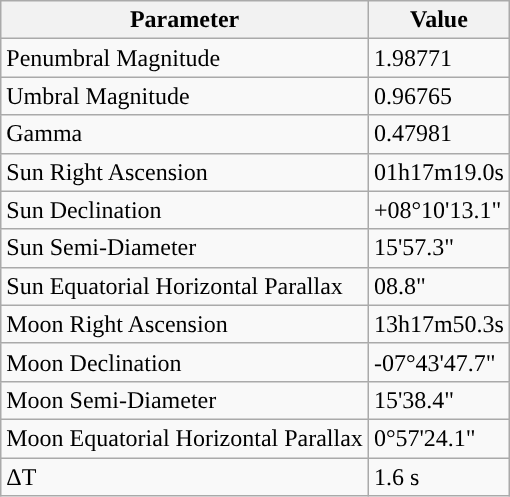<table class="wikitable">
<tr>
<th>Parameter</th>
<th>Value</th>
</tr>
<tr>
<td>Penumbral Magnitude</td>
<td>1.98771</td>
</tr>
<tr>
<td>Umbral Magnitude</td>
<td>0.96765</td>
</tr>
<tr>
<td>Gamma</td>
<td>0.47981</td>
</tr>
<tr>
<td>Sun Right Ascension</td>
<td>01h17m19.0s</td>
</tr>
<tr>
<td>Sun Declination</td>
<td>+08°10'13.1"</td>
</tr>
<tr>
<td>Sun Semi-Diameter</td>
<td>15'57.3"</td>
</tr>
<tr>
<td>Sun Equatorial Horizontal Parallax</td>
<td>08.8"</td>
</tr>
<tr>
<td>Moon Right Ascension</td>
<td>13h17m50.3s</td>
</tr>
<tr>
<td>Moon Declination</td>
<td>-07°43'47.7"</td>
</tr>
<tr>
<td>Moon Semi-Diameter</td>
<td>15'38.4"</td>
</tr>
<tr>
<td>Moon Equatorial Horizontal Parallax</td>
<td>0°57'24.1"</td>
</tr>
<tr>
<td>ΔT</td>
<td>1.6 s</td>
</tr>
</table>
